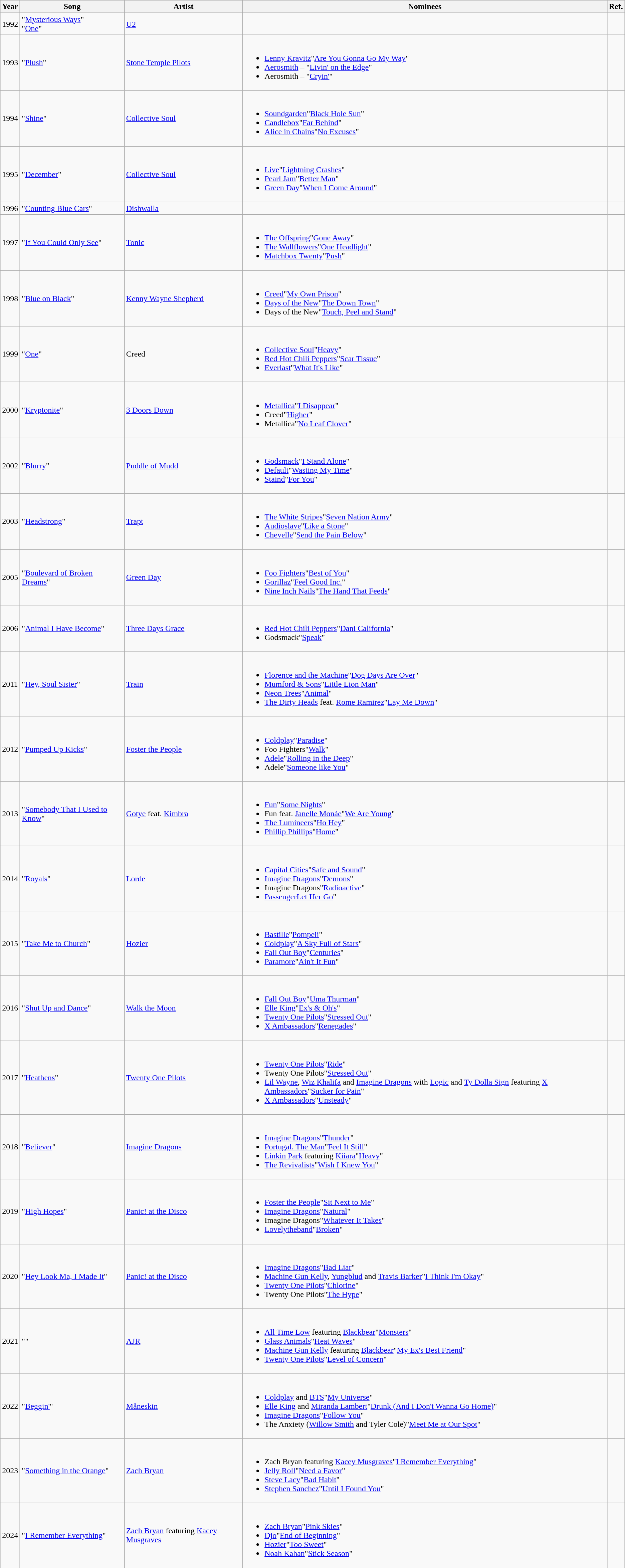<table class="wikitable">
<tr>
<th>Year</th>
<th>Song</th>
<th>Artist</th>
<th>Nominees</th>
<th>Ref.</th>
</tr>
<tr>
<td>1992</td>
<td>"<a href='#'>Mysterious Ways</a>" <br>"<a href='#'>One</a>" </td>
<td><a href='#'>U2</a></td>
<td></td>
<td></td>
</tr>
<tr>
<td>1993</td>
<td>"<a href='#'>Plush</a>"</td>
<td><a href='#'>Stone Temple Pilots</a></td>
<td><br><ul><li><a href='#'>Lenny Kravitz</a>"<a href='#'>Are You Gonna Go My Way</a>"</li><li><a href='#'>Aerosmith</a> – "<a href='#'>Livin' on the Edge</a>"</li><li>Aerosmith – "<a href='#'>Cryin'</a>"</li></ul></td>
<td></td>
</tr>
<tr>
<td>1994</td>
<td>"<a href='#'>Shine</a>"</td>
<td><a href='#'>Collective Soul</a></td>
<td><br><ul><li><a href='#'>Soundgarden</a>"<a href='#'>Black Hole Sun</a>"</li><li><a href='#'>Candlebox</a>"<a href='#'>Far Behind</a>"</li><li><a href='#'>Alice in Chains</a>"<a href='#'>No Excuses</a>"</li></ul></td>
<td></td>
</tr>
<tr>
<td>1995</td>
<td>"<a href='#'>December</a>"</td>
<td><a href='#'>Collective Soul</a></td>
<td><br><ul><li><a href='#'>Live</a>"<a href='#'>Lightning Crashes</a>"</li><li><a href='#'>Pearl Jam</a>"<a href='#'>Better Man</a>"</li><li><a href='#'>Green Day</a>"<a href='#'>When I Come Around</a>"</li></ul></td>
<td></td>
</tr>
<tr>
<td>1996</td>
<td>"<a href='#'>Counting Blue Cars</a>"</td>
<td><a href='#'>Dishwalla</a></td>
<td></td>
<td></td>
</tr>
<tr>
<td>1997</td>
<td>"<a href='#'>If You Could Only See</a>"</td>
<td><a href='#'>Tonic</a></td>
<td><br><ul><li><a href='#'>The Offspring</a>"<a href='#'>Gone Away</a>"</li><li><a href='#'>The Wallflowers</a>"<a href='#'>One Headlight</a>"</li><li><a href='#'>Matchbox Twenty</a>"<a href='#'>Push</a>"</li></ul></td>
<td></td>
</tr>
<tr>
<td>1998</td>
<td>"<a href='#'>Blue on Black</a>"</td>
<td><a href='#'>Kenny Wayne Shepherd</a></td>
<td><br><ul><li><a href='#'>Creed</a>"<a href='#'>My Own Prison</a>"</li><li><a href='#'>Days of the New</a>"<a href='#'>The Down Town</a>"</li><li>Days of the New"<a href='#'>Touch, Peel and Stand</a>"</li></ul></td>
<td></td>
</tr>
<tr>
<td>1999</td>
<td>"<a href='#'>One</a>"</td>
<td>Creed</td>
<td><br><ul><li><a href='#'>Collective Soul</a>"<a href='#'>Heavy</a>"</li><li><a href='#'>Red Hot Chili Peppers</a>"<a href='#'>Scar Tissue</a>"</li><li><a href='#'>Everlast</a>"<a href='#'>What It's Like</a>"</li></ul></td>
<td></td>
</tr>
<tr>
<td>2000</td>
<td>"<a href='#'>Kryptonite</a>"</td>
<td><a href='#'>3 Doors Down</a></td>
<td><br><ul><li><a href='#'>Metallica</a>"<a href='#'>I Disappear</a>"</li><li>Creed"<a href='#'>Higher</a>"</li><li>Metallica"<a href='#'>No Leaf Clover</a>"</li></ul></td>
<td></td>
</tr>
<tr>
<td>2002</td>
<td>"<a href='#'>Blurry</a>"</td>
<td><a href='#'>Puddle of Mudd</a></td>
<td><br><ul><li><a href='#'>Godsmack</a>"<a href='#'>I Stand Alone</a>"</li><li><a href='#'>Default</a>"<a href='#'>Wasting My Time</a>"</li><li><a href='#'>Staind</a>"<a href='#'>For You</a>"</li></ul></td>
<td></td>
</tr>
<tr>
<td>2003</td>
<td>"<a href='#'>Headstrong</a>"</td>
<td><a href='#'>Trapt</a></td>
<td><br><ul><li><a href='#'>The White Stripes</a>"<a href='#'>Seven Nation Army</a>"</li><li><a href='#'>Audioslave</a>"<a href='#'>Like a Stone</a>"</li><li><a href='#'>Chevelle</a>"<a href='#'>Send the Pain Below</a>"</li></ul></td>
<td></td>
</tr>
<tr>
<td>2005</td>
<td>"<a href='#'>Boulevard of Broken Dreams</a>"</td>
<td><a href='#'>Green Day</a></td>
<td><br><ul><li><a href='#'>Foo Fighters</a>"<a href='#'>Best of You</a>"</li><li><a href='#'>Gorillaz</a>"<a href='#'>Feel Good Inc.</a>"</li><li><a href='#'>Nine Inch Nails</a>"<a href='#'>The Hand That Feeds</a>"</li></ul></td>
<td></td>
</tr>
<tr>
<td>2006</td>
<td>"<a href='#'>Animal I Have Become</a>"</td>
<td><a href='#'>Three Days Grace</a></td>
<td><br><ul><li><a href='#'>Red Hot Chili Peppers</a>"<a href='#'>Dani California</a>"</li><li>Godsmack"<a href='#'>Speak</a>"</li></ul></td>
<td></td>
</tr>
<tr>
<td>2011</td>
<td>"<a href='#'>Hey, Soul Sister</a>"</td>
<td><a href='#'>Train</a></td>
<td><br><ul><li><a href='#'>Florence and the Machine</a>"<a href='#'>Dog Days Are Over</a>"</li><li><a href='#'>Mumford & Sons</a>"<a href='#'>Little Lion Man</a>"</li><li><a href='#'>Neon Trees</a>"<a href='#'>Animal</a>"</li><li><a href='#'>The Dirty Heads</a> feat. <a href='#'>Rome Ramirez</a>"<a href='#'>Lay Me Down</a>"</li></ul></td>
<td></td>
</tr>
<tr>
<td>2012</td>
<td>"<a href='#'>Pumped Up Kicks</a>"</td>
<td><a href='#'>Foster the People</a></td>
<td><br><ul><li><a href='#'>Coldplay</a>"<a href='#'>Paradise</a>"</li><li>Foo Fighters"<a href='#'>Walk</a>"</li><li><a href='#'>Adele</a>"<a href='#'>Rolling in the Deep</a>"</li><li>Adele"<a href='#'>Someone like You</a>"</li></ul></td>
<td style="text-align:center;"></td>
</tr>
<tr>
<td>2013</td>
<td>"<a href='#'>Somebody That I Used to Know</a>"</td>
<td><a href='#'>Gotye</a> feat. <a href='#'>Kimbra</a></td>
<td><br><ul><li><a href='#'>Fun</a>"<a href='#'>Some Nights</a>"</li><li>Fun feat. <a href='#'>Janelle Monáe</a>"<a href='#'>We Are Young</a>"</li><li><a href='#'>The Lumineers</a>"<a href='#'>Ho Hey</a>"</li><li><a href='#'>Phillip Phillips</a>"<a href='#'>Home</a>"</li></ul></td>
<td style="text-align:center;"></td>
</tr>
<tr>
<td>2014</td>
<td>"<a href='#'>Royals</a>"</td>
<td><a href='#'>Lorde</a></td>
<td><br><ul><li><a href='#'>Capital Cities</a>"<a href='#'>Safe and Sound</a>"</li><li><a href='#'>Imagine Dragons</a>"<a href='#'>Demons</a>"</li><li>Imagine Dragons"<a href='#'>Radioactive</a>"</li><li><a href='#'>Passenger</a><a href='#'>Let Her Go</a>"</li></ul></td>
<td style="text-align:center;"></td>
</tr>
<tr>
<td>2015</td>
<td>"<a href='#'>Take Me to Church</a>"</td>
<td><a href='#'>Hozier</a></td>
<td><br><ul><li><a href='#'>Bastille</a>"<a href='#'>Pompeii</a>"</li><li><a href='#'>Coldplay</a>"<a href='#'>A Sky Full of Stars</a>"</li><li><a href='#'>Fall Out Boy</a>"<a href='#'>Centuries</a>"</li><li><a href='#'>Paramore</a>"<a href='#'>Ain't It Fun</a>"</li></ul></td>
<td style="text-align:center;"></td>
</tr>
<tr>
<td>2016</td>
<td>"<a href='#'>Shut Up and Dance</a>"</td>
<td><a href='#'>Walk the Moon</a></td>
<td><br><ul><li><a href='#'>Fall Out Boy</a>"<a href='#'>Uma Thurman</a>"</li><li><a href='#'>Elle King</a>"<a href='#'>Ex's & Oh's</a>"</li><li><a href='#'>Twenty One Pilots</a>"<a href='#'>Stressed Out</a>"</li><li><a href='#'>X Ambassadors</a>"<a href='#'>Renegades</a>"</li></ul></td>
<td style="text-align:center;"></td>
</tr>
<tr>
<td>2017</td>
<td>"<a href='#'>Heathens</a>"</td>
<td><a href='#'>Twenty One Pilots</a></td>
<td><br><ul><li><a href='#'>Twenty One Pilots</a>"<a href='#'>Ride</a>"</li><li>Twenty One Pilots"<a href='#'>Stressed Out</a>"</li><li><a href='#'>Lil Wayne</a>, <a href='#'>Wiz Khalifa</a> and <a href='#'>Imagine Dragons</a> with <a href='#'>Logic</a> and <a href='#'>Ty Dolla Sign</a> featuring <a href='#'>X Ambassadors</a>"<a href='#'>Sucker for Pain</a>"</li><li><a href='#'>X Ambassadors</a>"<a href='#'>Unsteady</a>"</li></ul></td>
<td style="text-align:center;"></td>
</tr>
<tr>
<td>2018</td>
<td>"<a href='#'>Believer</a>"</td>
<td><a href='#'>Imagine Dragons</a></td>
<td><br><ul><li><a href='#'>Imagine Dragons</a>"<a href='#'>Thunder</a>"</li><li><a href='#'>Portugal. The Man</a>"<a href='#'>Feel It Still</a>"</li><li><a href='#'>Linkin Park</a> featuring <a href='#'>Kiiara</a>"<a href='#'>Heavy</a>"</li><li><a href='#'>The Revivalists</a>"<a href='#'>Wish I Knew You</a>"</li></ul></td>
<td style="text-align:center;"></td>
</tr>
<tr>
<td>2019</td>
<td>"<a href='#'>High Hopes</a>"</td>
<td><a href='#'>Panic! at the Disco</a></td>
<td><br><ul><li><a href='#'>Foster the People</a>"<a href='#'>Sit Next to Me</a>"</li><li><a href='#'>Imagine Dragons</a>"<a href='#'>Natural</a>"</li><li>Imagine Dragons"<a href='#'>Whatever It Takes</a>"</li><li><a href='#'>Lovelytheband</a>"<a href='#'>Broken</a>"</li></ul></td>
<td style="text-align:center;"></td>
</tr>
<tr>
<td>2020</td>
<td>"<a href='#'>Hey Look Ma, I Made It</a>"</td>
<td><a href='#'>Panic! at the Disco</a></td>
<td><br><ul><li><a href='#'>Imagine Dragons</a>"<a href='#'>Bad Liar</a>"</li><li><a href='#'>Machine Gun Kelly</a>, <a href='#'>Yungblud</a> and <a href='#'>Travis Barker</a>"<a href='#'>I Think I'm Okay</a>"</li><li><a href='#'>Twenty One Pilots</a>"<a href='#'>Chlorine</a>"</li><li>Twenty One Pilots"<a href='#'>The Hype</a>"</li></ul></td>
<td style="text-align:center;"></td>
</tr>
<tr>
<td>2021</td>
<td>"<a href='#'></a>"</td>
<td><a href='#'>AJR</a></td>
<td><br><ul><li><a href='#'>All Time Low</a> featuring <a href='#'>Blackbear</a>"<a href='#'>Monsters</a>"</li><li><a href='#'>Glass Animals</a>"<a href='#'>Heat Waves</a>"</li><li><a href='#'>Machine Gun Kelly</a> featuring <a href='#'>Blackbear</a>"<a href='#'>My Ex's Best Friend</a>"</li><li><a href='#'>Twenty One Pilots</a>"<a href='#'>Level of Concern</a>"</li></ul></td>
<td style="text-align:center;"></td>
</tr>
<tr>
<td>2022</td>
<td>"<a href='#'>Beggin'</a>"</td>
<td><a href='#'>Måneskin</a></td>
<td><br><ul><li><a href='#'>Coldplay</a> and <a href='#'>BTS</a>"<a href='#'>My Universe</a>"</li><li><a href='#'>Elle King</a> and <a href='#'>Miranda Lambert</a>"<a href='#'>Drunk (And I Don't Wanna Go Home)</a>"</li><li><a href='#'>Imagine Dragons</a>"<a href='#'>Follow You</a>"</li><li>The Anxiety (<a href='#'>Willow Smith</a> and Tyler Cole)"<a href='#'>Meet Me at Our Spot</a>"</li></ul></td>
<td style="text-align:center;"></td>
</tr>
<tr>
<td>2023</td>
<td>"<a href='#'>Something in the Orange</a>"</td>
<td><a href='#'>Zach Bryan</a></td>
<td><br><ul><li>Zach Bryan featuring <a href='#'>Kacey Musgraves</a>"<a href='#'>I Remember Everything</a>"</li><li><a href='#'>Jelly Roll</a>"<a href='#'>Need a Favor</a>"</li><li><a href='#'>Steve Lacy</a>"<a href='#'>Bad Habit</a>"</li><li><a href='#'>Stephen Sanchez</a>"<a href='#'>Until I Found You</a>"</li></ul></td>
<td style="text-align:center;"></td>
</tr>
<tr>
<td>2024</td>
<td>"<a href='#'>I Remember Everything</a>"</td>
<td><a href='#'>Zach Bryan</a> featuring <a href='#'>Kacey Musgraves</a></td>
<td><br><ul><li><a href='#'>Zach Bryan</a>"<a href='#'>Pink Skies</a>"</li><li><a href='#'>Djo</a>"<a href='#'>End of Beginning</a>"</li><li><a href='#'>Hozier</a>"<a href='#'>Too Sweet</a>"</li><li><a href='#'>Noah Kahan</a>"<a href='#'>Stick Season</a>"</li></ul></td>
<td style="text-align:center;"></td>
</tr>
</table>
